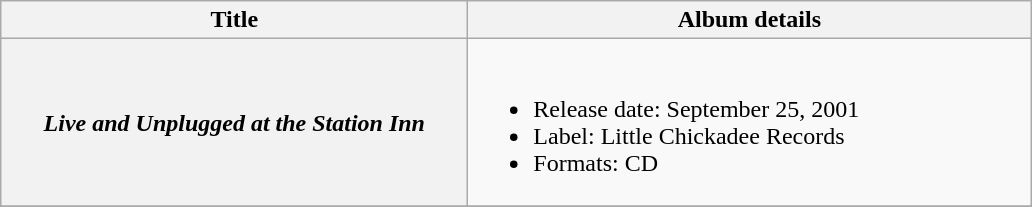<table class="wikitable plainrowheaders" style="text-align:center;">
<tr>
<th scope="col" style="width:19em;">Title</th>
<th scope="col" style="width:23em;">Album details</th>
</tr>
<tr>
<th scope="row"><em>Live and Unplugged at the Station Inn</em></th>
<td align="left"><br><ul><li>Release date: September 25, 2001</li><li>Label: Little Chickadee Records</li><li>Formats: CD</li></ul></td>
</tr>
<tr>
</tr>
</table>
